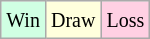<table class="wikitable">
<tr>
<td style="background:#d0ffe3;"><small>Win</small></td>
<td style="background:#ffffdd;"><small>Draw</small></td>
<td style="background:#ffd0e3;"><small>Loss</small></td>
</tr>
</table>
